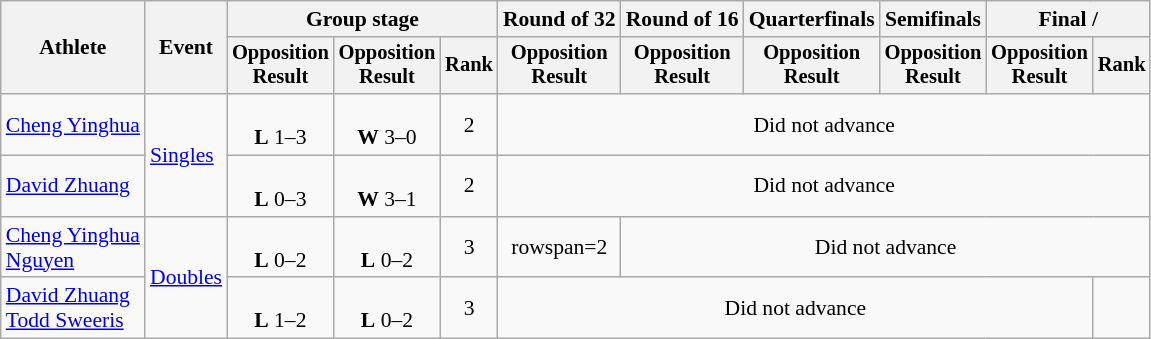<table class=wikitable style=font-size:90%;text-align:center>
<tr>
<th rowspan=2>Athlete</th>
<th rowspan=2>Event</th>
<th colspan=3>Group stage</th>
<th>Round of 32</th>
<th>Round of 16</th>
<th>Quarterfinals</th>
<th>Semifinals</th>
<th colspan=2>Final / </th>
</tr>
<tr style=font-size:95%>
<th>Opposition<br>Result</th>
<th>Opposition<br>Result</th>
<th>Rank</th>
<th>Opposition<br>Result</th>
<th>Opposition<br>Result</th>
<th>Opposition<br>Result</th>
<th>Opposition<br>Result</th>
<th>Opposition<br>Result</th>
<th>Rank</th>
</tr>
<tr>
<td align=left><a href='#'>Cheng Yinghua</a></td>
<td align=left rowspan=2><a href='#'>Singles</a></td>
<td><br><strong>L</strong> 1–3</td>
<td><br><strong>W</strong> 3–0</td>
<td>2</td>
<td colspan=6>Did not advance</td>
</tr>
<tr>
<td align=left><a href='#'>David Zhuang</a></td>
<td><br><strong>L</strong> 0–3</td>
<td><br><strong>W</strong> 3–1</td>
<td>2</td>
<td colspan=6>Did not advance</td>
</tr>
<tr>
<td align=left><a href='#'>Cheng Yinghua</a><br><a href='#'>Nguyen</a></td>
<td align=left rowspan=2><a href='#'>Doubles</a></td>
<td><br><strong>L</strong> 0–2</td>
<td><br><strong>L</strong> 0–2</td>
<td>3</td>
<td>rowspan=2 </td>
<td colspan=5>Did not advance</td>
</tr>
<tr>
<td align=left><a href='#'>David Zhuang</a><br><a href='#'>Todd Sweeris</a></td>
<td><br><strong>L</strong> 1–2</td>
<td><br><strong>L</strong> 0–2</td>
<td>3</td>
<td colspan=5>Did not advance</td>
</tr>
</table>
